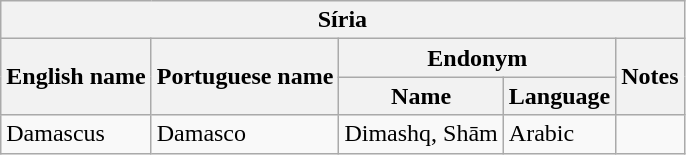<table class="wikitable sortable">
<tr>
<th colspan="5"> Síria</th>
</tr>
<tr>
<th rowspan="2">English name</th>
<th rowspan="2">Portuguese name</th>
<th colspan="2">Endonym</th>
<th rowspan="2">Notes</th>
</tr>
<tr>
<th>Name</th>
<th>Language</th>
</tr>
<tr>
<td>Damascus</td>
<td>Damasco</td>
<td>Dimashq, Shām</td>
<td>Arabic</td>
<td></td>
</tr>
</table>
